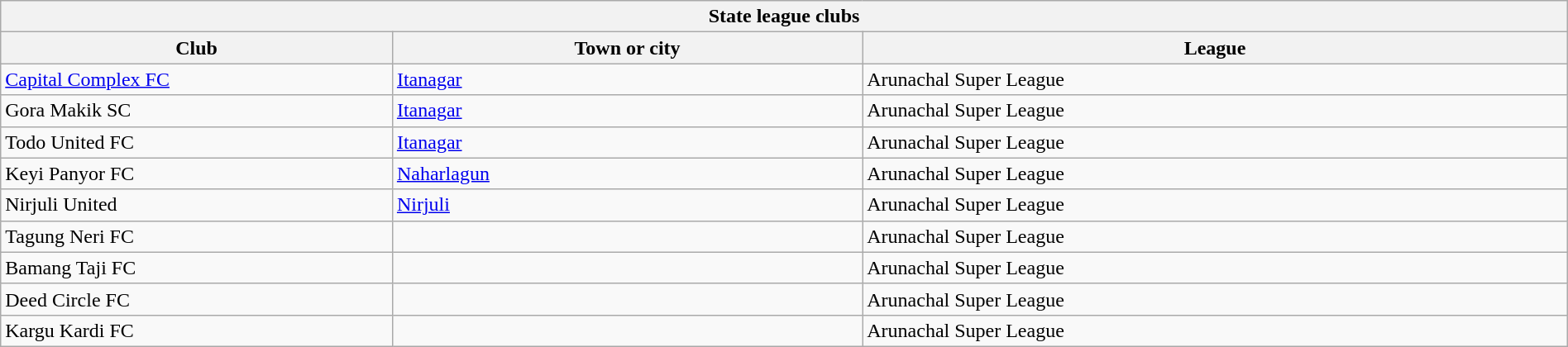<table class="wikitable sortable" width="100%">
<tr>
<th colspan="3">State league clubs</th>
</tr>
<tr>
<th !width="25%">Club</th>
<th width="30%">Town or city</th>
<th width="45%">League</th>
</tr>
<tr>
<td><a href='#'>Capital Complex FC</a></td>
<td><a href='#'>Itanagar</a></td>
<td>Arunachal Super League</td>
</tr>
<tr>
<td>Gora Makik SC</td>
<td><a href='#'>Itanagar</a></td>
<td>Arunachal Super League</td>
</tr>
<tr>
<td>Todo United FC</td>
<td><a href='#'>Itanagar</a></td>
<td>Arunachal Super League</td>
</tr>
<tr>
<td>Keyi Panyor FC</td>
<td><a href='#'>Naharlagun</a></td>
<td>Arunachal Super League</td>
</tr>
<tr>
<td>Nirjuli United</td>
<td><a href='#'>Nirjuli</a></td>
<td>Arunachal Super League</td>
</tr>
<tr>
<td>Tagung Neri FC</td>
<td></td>
<td>Arunachal Super League</td>
</tr>
<tr>
<td>Bamang Taji FC</td>
<td></td>
<td>Arunachal Super League</td>
</tr>
<tr>
<td>Deed Circle FC</td>
<td></td>
<td>Arunachal Super League</td>
</tr>
<tr>
<td>Kargu Kardi FC</td>
<td></td>
<td>Arunachal Super League</td>
</tr>
</table>
